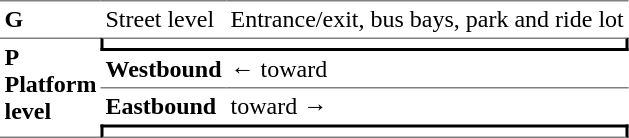<table table border=0 cellspacing=0 cellpadding=3>
<tr>
<td style="border-top:solid 1px gray" width=50 valign=top><strong>G</strong></td>
<td style="border-top:solid 1px gray" valign=top>Street level</td>
<td style="border-top:solid 1px gray" valign=top>Entrance/exit, bus bays, park and ride lot</td>
</tr>
<tr>
<td style="border-top:solid 1px gray;border-bottom:solid 1px gray" width=50 rowspan=5 valign=top><strong>P <br>Platform level</strong></td>
<td style="border-top:solid 1px gray;border-right:solid 2px black;border-left:solid 2px black;border-bottom:solid 2px black;text-align:center" colspan=2></td>
</tr>
<tr>
<td style="border-bottom:solid 1px gray"><strong>Westbound</strong></td>
<td style="border-bottom:solid 1px gray">←  toward  </td>
</tr>
<tr>
<td><strong>Eastbound</strong></td>
<td>  toward   →</td>
</tr>
<tr>
<td style="border-right:solid 2px black;border-left:solid 2px black;border-top:solid 2px black;border-bottom:solid 1px gray;text-align:center" colspan=2></td>
</tr>
</table>
